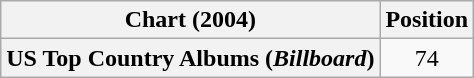<table class="wikitable plainrowheaders" style="text-align:center">
<tr>
<th scope="col">Chart (2004)</th>
<th scope="col">Position</th>
</tr>
<tr>
<th scope="row">US Top Country Albums (<em>Billboard</em>)</th>
<td>74</td>
</tr>
</table>
